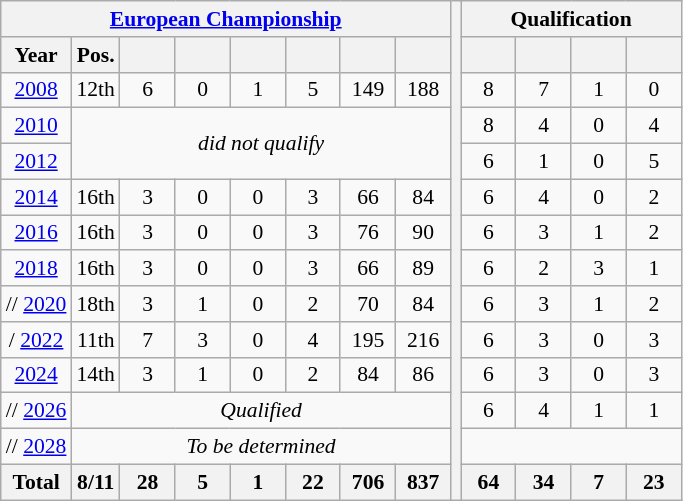<table class="wikitable" style="text-align: center;font-size:90%;">
<tr>
<th colspan=8><a href='#'>European Championship</a></th>
<th rowspan=14></th>
<th colspan=4>Qualification</th>
</tr>
<tr>
<th>Year</th>
<th>Pos.</th>
<th width=30></th>
<th width=30></th>
<th width=30></th>
<th width=30></th>
<th width=30></th>
<th width=30></th>
<th width=30></th>
<th width=30></th>
<th width=30></th>
<th width=30></th>
</tr>
<tr>
<td> <a href='#'>2008</a></td>
<td>12th</td>
<td>6</td>
<td>0</td>
<td>1</td>
<td>5</td>
<td>149</td>
<td>188</td>
<td>8</td>
<td>7</td>
<td>1</td>
<td>0</td>
</tr>
<tr>
<td> <a href='#'>2010</a></td>
<td colspan=7 rowspan=2><em>did not qualify</em></td>
<td>8</td>
<td>4</td>
<td>0</td>
<td>4</td>
</tr>
<tr>
<td> <a href='#'>2012</a></td>
<td>6</td>
<td>1</td>
<td>0</td>
<td>5</td>
</tr>
<tr>
<td> <a href='#'>2014</a></td>
<td>16th</td>
<td>3</td>
<td>0</td>
<td>0</td>
<td>3</td>
<td>66</td>
<td>84</td>
<td>6</td>
<td>4</td>
<td>0</td>
<td>2</td>
</tr>
<tr>
<td> <a href='#'>2016</a></td>
<td>16th</td>
<td>3</td>
<td>0</td>
<td>0</td>
<td>3</td>
<td>76</td>
<td>90</td>
<td>6</td>
<td>3</td>
<td>1</td>
<td>2</td>
</tr>
<tr>
<td> <a href='#'>2018</a></td>
<td>16th</td>
<td>3</td>
<td>0</td>
<td>0</td>
<td>3</td>
<td>66</td>
<td>89</td>
<td>6</td>
<td>2</td>
<td>3</td>
<td>1</td>
</tr>
<tr>
<td>// <a href='#'>2020</a></td>
<td>18th</td>
<td>3</td>
<td>1</td>
<td>0</td>
<td>2</td>
<td>70</td>
<td>84</td>
<td>6</td>
<td>3</td>
<td>1</td>
<td>2</td>
</tr>
<tr>
<td>/ <a href='#'>2022</a></td>
<td>11th</td>
<td>7</td>
<td>3</td>
<td>0</td>
<td>4</td>
<td>195</td>
<td>216</td>
<td>6</td>
<td>3</td>
<td>0</td>
<td>3</td>
</tr>
<tr>
<td> <a href='#'>2024</a></td>
<td>14th</td>
<td>3</td>
<td>1</td>
<td>0</td>
<td>2</td>
<td>84</td>
<td>86</td>
<td>6</td>
<td>3</td>
<td>0</td>
<td>3</td>
</tr>
<tr>
<td>// <a href='#'>2026</a></td>
<td colspan="7"><em>Qualified</em></td>
<td>6</td>
<td>4</td>
<td>1</td>
<td>1</td>
</tr>
<tr>
<td>// <a href='#'>2028</a></td>
<td colspan="7"><em>To be determined</em></td>
</tr>
<tr>
<th>Total</th>
<th>8/11</th>
<th>28</th>
<th>5</th>
<th>1</th>
<th>22</th>
<th>706</th>
<th>837</th>
<th>64</th>
<th>34</th>
<th>7</th>
<th>23</th>
</tr>
</table>
